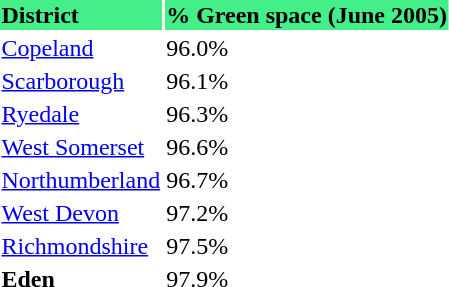<table>
<tr style="background: #44EE88" align="left">
<th>District</th>
<th>% Green space (June 2005)</th>
</tr>
<tr>
<td><a href='#'>Copeland</a></td>
<td>96.0%</td>
</tr>
<tr>
<td><a href='#'>Scarborough</a></td>
<td>96.1%</td>
</tr>
<tr>
<td><a href='#'>Ryedale</a></td>
<td>96.3%</td>
</tr>
<tr>
<td><a href='#'>West Somerset</a></td>
<td>96.6%</td>
</tr>
<tr>
<td><a href='#'>Northumberland</a></td>
<td>96.7%</td>
</tr>
<tr>
<td><a href='#'>West Devon</a></td>
<td>97.2%</td>
</tr>
<tr>
<td><a href='#'>Richmondshire</a></td>
<td>97.5%</td>
</tr>
<tr>
<td><strong>Eden</strong></td>
<td>97.9%</td>
</tr>
</table>
